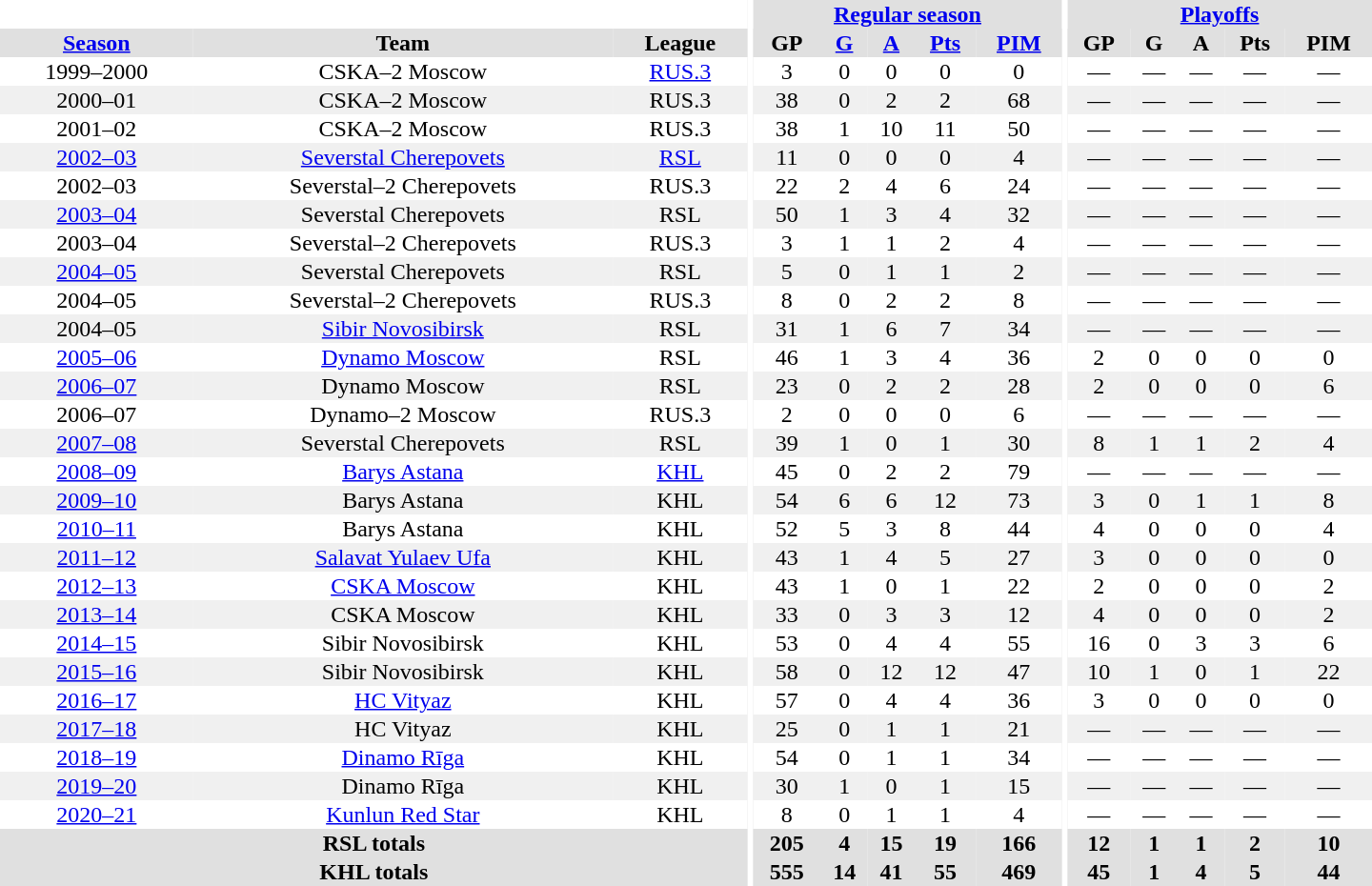<table border="0" cellpadding="1" cellspacing="0" style="text-align:center; width:60em">
<tr bgcolor="#e0e0e0">
<th colspan="3" bgcolor="#ffffff"></th>
<th rowspan="99" bgcolor="#ffffff"></th>
<th colspan="5"><a href='#'>Regular season</a></th>
<th rowspan="99" bgcolor="#ffffff"></th>
<th colspan="5"><a href='#'>Playoffs</a></th>
</tr>
<tr bgcolor="#e0e0e0">
<th><a href='#'>Season</a></th>
<th>Team</th>
<th>League</th>
<th>GP</th>
<th><a href='#'>G</a></th>
<th><a href='#'>A</a></th>
<th><a href='#'>Pts</a></th>
<th><a href='#'>PIM</a></th>
<th>GP</th>
<th>G</th>
<th>A</th>
<th>Pts</th>
<th>PIM</th>
</tr>
<tr>
<td>1999–2000</td>
<td>CSKA–2 Moscow</td>
<td><a href='#'>RUS.3</a></td>
<td>3</td>
<td>0</td>
<td>0</td>
<td>0</td>
<td>0</td>
<td>—</td>
<td>—</td>
<td>—</td>
<td>—</td>
<td>—</td>
</tr>
<tr bgcolor="#f0f0f0">
<td>2000–01</td>
<td>CSKA–2 Moscow</td>
<td>RUS.3</td>
<td>38</td>
<td>0</td>
<td>2</td>
<td>2</td>
<td>68</td>
<td>—</td>
<td>—</td>
<td>—</td>
<td>—</td>
<td>—</td>
</tr>
<tr>
<td>2001–02</td>
<td>CSKA–2 Moscow</td>
<td>RUS.3</td>
<td>38</td>
<td>1</td>
<td>10</td>
<td>11</td>
<td>50</td>
<td>—</td>
<td>—</td>
<td>—</td>
<td>—</td>
<td>—</td>
</tr>
<tr bgcolor="#f0f0f0">
<td><a href='#'>2002–03</a></td>
<td><a href='#'>Severstal Cherepovets</a></td>
<td><a href='#'>RSL</a></td>
<td>11</td>
<td>0</td>
<td>0</td>
<td>0</td>
<td>4</td>
<td>—</td>
<td>—</td>
<td>—</td>
<td>—</td>
<td>—</td>
</tr>
<tr>
<td>2002–03</td>
<td>Severstal–2 Cherepovets</td>
<td>RUS.3</td>
<td>22</td>
<td>2</td>
<td>4</td>
<td>6</td>
<td>24</td>
<td>—</td>
<td>—</td>
<td>—</td>
<td>—</td>
<td>—</td>
</tr>
<tr bgcolor="#f0f0f0">
<td><a href='#'>2003–04</a></td>
<td>Severstal Cherepovets</td>
<td>RSL</td>
<td>50</td>
<td>1</td>
<td>3</td>
<td>4</td>
<td>32</td>
<td>—</td>
<td>—</td>
<td>—</td>
<td>—</td>
<td>—</td>
</tr>
<tr>
<td>2003–04</td>
<td>Severstal–2 Cherepovets</td>
<td>RUS.3</td>
<td>3</td>
<td>1</td>
<td>1</td>
<td>2</td>
<td>4</td>
<td>—</td>
<td>—</td>
<td>—</td>
<td>—</td>
<td>—</td>
</tr>
<tr bgcolor="#f0f0f0">
<td><a href='#'>2004–05</a></td>
<td>Severstal Cherepovets</td>
<td>RSL</td>
<td>5</td>
<td>0</td>
<td>1</td>
<td>1</td>
<td>2</td>
<td>—</td>
<td>—</td>
<td>—</td>
<td>—</td>
<td>—</td>
</tr>
<tr>
<td>2004–05</td>
<td>Severstal–2 Cherepovets</td>
<td>RUS.3</td>
<td>8</td>
<td>0</td>
<td>2</td>
<td>2</td>
<td>8</td>
<td>—</td>
<td>—</td>
<td>—</td>
<td>—</td>
<td>—</td>
</tr>
<tr bgcolor="#f0f0f0">
<td>2004–05</td>
<td><a href='#'>Sibir Novosibirsk</a></td>
<td>RSL</td>
<td>31</td>
<td>1</td>
<td>6</td>
<td>7</td>
<td>34</td>
<td>—</td>
<td>—</td>
<td>—</td>
<td>—</td>
<td>—</td>
</tr>
<tr>
<td><a href='#'>2005–06</a></td>
<td><a href='#'>Dynamo Moscow</a></td>
<td>RSL</td>
<td>46</td>
<td>1</td>
<td>3</td>
<td>4</td>
<td>36</td>
<td>2</td>
<td>0</td>
<td>0</td>
<td>0</td>
<td>0</td>
</tr>
<tr bgcolor="#f0f0f0">
<td><a href='#'>2006–07</a></td>
<td>Dynamo Moscow</td>
<td>RSL</td>
<td>23</td>
<td>0</td>
<td>2</td>
<td>2</td>
<td>28</td>
<td>2</td>
<td>0</td>
<td>0</td>
<td>0</td>
<td>6</td>
</tr>
<tr>
<td>2006–07</td>
<td>Dynamo–2 Moscow</td>
<td>RUS.3</td>
<td>2</td>
<td>0</td>
<td>0</td>
<td>0</td>
<td>6</td>
<td>—</td>
<td>—</td>
<td>—</td>
<td>—</td>
<td>—</td>
</tr>
<tr bgcolor="#f0f0f0">
<td><a href='#'>2007–08</a></td>
<td>Severstal Cherepovets</td>
<td>RSL</td>
<td>39</td>
<td>1</td>
<td>0</td>
<td>1</td>
<td>30</td>
<td>8</td>
<td>1</td>
<td>1</td>
<td>2</td>
<td>4</td>
</tr>
<tr>
<td><a href='#'>2008–09</a></td>
<td><a href='#'>Barys Astana</a></td>
<td><a href='#'>KHL</a></td>
<td>45</td>
<td>0</td>
<td>2</td>
<td>2</td>
<td>79</td>
<td>—</td>
<td>—</td>
<td>—</td>
<td>—</td>
<td>—</td>
</tr>
<tr bgcolor="#f0f0f0">
<td><a href='#'>2009–10</a></td>
<td>Barys Astana</td>
<td>KHL</td>
<td>54</td>
<td>6</td>
<td>6</td>
<td>12</td>
<td>73</td>
<td>3</td>
<td>0</td>
<td>1</td>
<td>1</td>
<td>8</td>
</tr>
<tr>
<td><a href='#'>2010–11</a></td>
<td>Barys Astana</td>
<td>KHL</td>
<td>52</td>
<td>5</td>
<td>3</td>
<td>8</td>
<td>44</td>
<td>4</td>
<td>0</td>
<td>0</td>
<td>0</td>
<td>4</td>
</tr>
<tr bgcolor="#f0f0f0">
<td><a href='#'>2011–12</a></td>
<td><a href='#'>Salavat Yulaev Ufa</a></td>
<td>KHL</td>
<td>43</td>
<td>1</td>
<td>4</td>
<td>5</td>
<td>27</td>
<td>3</td>
<td>0</td>
<td>0</td>
<td>0</td>
<td>0</td>
</tr>
<tr>
<td><a href='#'>2012–13</a></td>
<td><a href='#'>CSKA Moscow</a></td>
<td>KHL</td>
<td>43</td>
<td>1</td>
<td>0</td>
<td>1</td>
<td>22</td>
<td>2</td>
<td>0</td>
<td>0</td>
<td>0</td>
<td>2</td>
</tr>
<tr bgcolor="#f0f0f0">
<td><a href='#'>2013–14</a></td>
<td>CSKA Moscow</td>
<td>KHL</td>
<td>33</td>
<td>0</td>
<td>3</td>
<td>3</td>
<td>12</td>
<td>4</td>
<td>0</td>
<td>0</td>
<td>0</td>
<td>2</td>
</tr>
<tr>
<td><a href='#'>2014–15</a></td>
<td>Sibir Novosibirsk</td>
<td>KHL</td>
<td>53</td>
<td>0</td>
<td>4</td>
<td>4</td>
<td>55</td>
<td>16</td>
<td>0</td>
<td>3</td>
<td>3</td>
<td>6</td>
</tr>
<tr bgcolor="#f0f0f0">
<td><a href='#'>2015–16</a></td>
<td>Sibir Novosibirsk</td>
<td>KHL</td>
<td>58</td>
<td>0</td>
<td>12</td>
<td>12</td>
<td>47</td>
<td>10</td>
<td>1</td>
<td>0</td>
<td>1</td>
<td>22</td>
</tr>
<tr>
<td><a href='#'>2016–17</a></td>
<td><a href='#'>HC Vityaz</a></td>
<td>KHL</td>
<td>57</td>
<td>0</td>
<td>4</td>
<td>4</td>
<td>36</td>
<td>3</td>
<td>0</td>
<td>0</td>
<td>0</td>
<td>0</td>
</tr>
<tr bgcolor="#f0f0f0">
<td><a href='#'>2017–18</a></td>
<td>HC Vityaz</td>
<td>KHL</td>
<td>25</td>
<td>0</td>
<td>1</td>
<td>1</td>
<td>21</td>
<td>—</td>
<td>—</td>
<td>—</td>
<td>—</td>
<td>—</td>
</tr>
<tr>
<td><a href='#'>2018–19</a></td>
<td><a href='#'>Dinamo Rīga</a></td>
<td>KHL</td>
<td>54</td>
<td>0</td>
<td>1</td>
<td>1</td>
<td>34</td>
<td>—</td>
<td>—</td>
<td>—</td>
<td>—</td>
<td>—</td>
</tr>
<tr bgcolor="#f0f0f0">
<td><a href='#'>2019–20</a></td>
<td>Dinamo Rīga</td>
<td>KHL</td>
<td>30</td>
<td>1</td>
<td>0</td>
<td>1</td>
<td>15</td>
<td>—</td>
<td>—</td>
<td>—</td>
<td>—</td>
<td>—</td>
</tr>
<tr>
<td><a href='#'>2020–21</a></td>
<td><a href='#'>Kunlun Red Star</a></td>
<td>KHL</td>
<td>8</td>
<td>0</td>
<td>1</td>
<td>1</td>
<td>4</td>
<td>—</td>
<td>—</td>
<td>—</td>
<td>—</td>
<td>—</td>
</tr>
<tr bgcolor="#e0e0e0">
<th colspan="3">RSL totals</th>
<th>205</th>
<th>4</th>
<th>15</th>
<th>19</th>
<th>166</th>
<th>12</th>
<th>1</th>
<th>1</th>
<th>2</th>
<th>10</th>
</tr>
<tr bgcolor="#e0e0e0">
<th colspan="3">KHL totals</th>
<th>555</th>
<th>14</th>
<th>41</th>
<th>55</th>
<th>469</th>
<th>45</th>
<th>1</th>
<th>4</th>
<th>5</th>
<th>44</th>
</tr>
</table>
